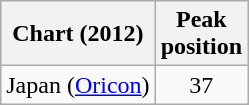<table class="wikitable sortable plainrowheaders">
<tr>
<th scope="col">Chart (2012)</th>
<th scope="col">Peak<br>position</th>
</tr>
<tr>
<td>Japan (<a href='#'>Oricon</a>)</td>
<td style="text-align:center;">37</td>
</tr>
</table>
